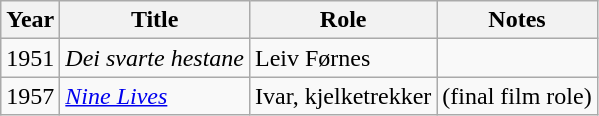<table class="wikitable">
<tr>
<th>Year</th>
<th>Title</th>
<th>Role</th>
<th>Notes</th>
</tr>
<tr>
<td>1951</td>
<td><em>Dei svarte hestane</em></td>
<td>Leiv Førnes</td>
<td></td>
</tr>
<tr>
<td>1957</td>
<td><em><a href='#'>Nine Lives</a></em></td>
<td>Ivar, kjelketrekker</td>
<td>(final film role)</td>
</tr>
</table>
